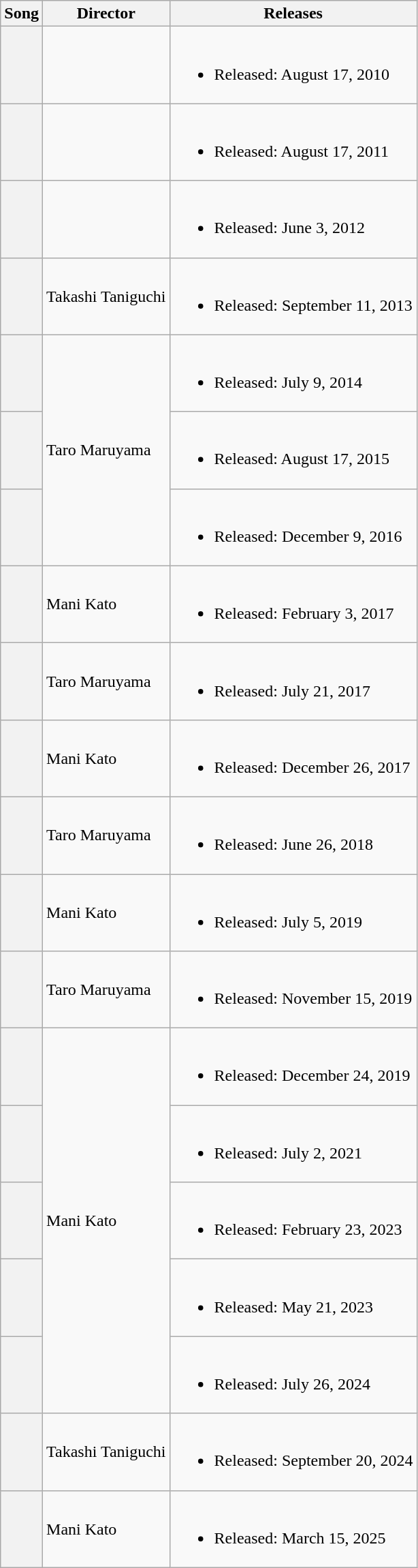<table class="wikitable plainrowheaders">
<tr>
<th>Song</th>
<th>Director</th>
<th>Releases</th>
</tr>
<tr>
<th scope="row"></th>
<td></td>
<td><br><ul><li>Released: August 17, 2010 </li></ul></td>
</tr>
<tr>
<th scope="row"></th>
<td></td>
<td><br><ul><li>Released: August 17, 2011 </li></ul></td>
</tr>
<tr>
<th scope="row"></th>
<td></td>
<td><br><ul><li>Released: June 3, 2012 </li></ul></td>
</tr>
<tr>
<th scope="row"></th>
<td>Takashi Taniguchi</td>
<td><br><ul><li>Released: September 11, 2013 </li></ul></td>
</tr>
<tr>
<th scope="row"></th>
<td rowspan="3">Taro Maruyama</td>
<td><br><ul><li>Released: July 9, 2014 </li></ul></td>
</tr>
<tr>
<th scope="row"></th>
<td><br><ul><li>Released: August 17, 2015 </li></ul></td>
</tr>
<tr>
<th scope="row"></th>
<td><br><ul><li>Released: December 9, 2016 </li></ul></td>
</tr>
<tr>
<th scope="row"></th>
<td>Mani Kato</td>
<td><br><ul><li>Released: February 3, 2017 </li></ul></td>
</tr>
<tr>
<th scope="row"></th>
<td>Taro Maruyama</td>
<td><br><ul><li>Released: July 21, 2017 </li></ul></td>
</tr>
<tr>
<th scope="row"></th>
<td>Mani Kato</td>
<td><br><ul><li>Released: December 26, 2017 </li></ul></td>
</tr>
<tr>
<th scope="row"></th>
<td>Taro Maruyama</td>
<td><br><ul><li>Released: June 26, 2018 </li></ul></td>
</tr>
<tr>
<th scope="row"></th>
<td>Mani Kato</td>
<td><br><ul><li>Released: July 5, 2019 </li></ul></td>
</tr>
<tr>
<th scope="row"></th>
<td>Taro Maruyama</td>
<td><br><ul><li>Released: November 15, 2019 </li></ul></td>
</tr>
<tr>
<th scope="row"></th>
<td rowspan=5>Mani Kato</td>
<td><br><ul><li>Released: December 24, 2019 </li></ul></td>
</tr>
<tr>
<th scope="row"></th>
<td><br><ul><li>Released: July 2, 2021 </li></ul></td>
</tr>
<tr>
<th scope="row"></th>
<td><br><ul><li>Released: February 23, 2023 </li></ul></td>
</tr>
<tr>
<th scope="row"></th>
<td><br><ul><li>Released: May 21, 2023 </li></ul></td>
</tr>
<tr>
<th scope="row"></th>
<td><br><ul><li>Released: July 26, 2024 </li></ul></td>
</tr>
<tr>
<th scope="row"></th>
<td>Takashi Taniguchi</td>
<td><br><ul><li>Released: September 20, 2024 </li></ul></td>
</tr>
<tr>
<th scope="row"></th>
<td>Mani Kato</td>
<td><br><ul><li>Released: March 15, 2025 </li></ul></td>
</tr>
</table>
